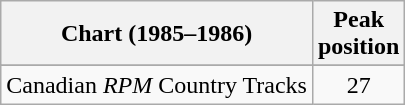<table class="wikitable sortable">
<tr>
<th align="left">Chart (1985–1986)</th>
<th align="center">Peak<br>position</th>
</tr>
<tr>
</tr>
<tr>
<td align="left">Canadian <em>RPM</em> Country Tracks</td>
<td align="center">27</td>
</tr>
</table>
